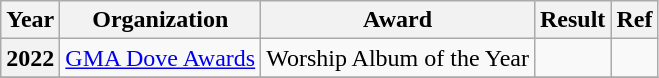<table class="wikitable plainrowheaders">
<tr>
<th>Year</th>
<th>Organization</th>
<th>Award</th>
<th>Result</th>
<th>Ref</th>
</tr>
<tr>
<th scope="row">2022</th>
<td><a href='#'>GMA Dove Awards</a></td>
<td>Worship Album of the Year</td>
<td></td>
<td></td>
</tr>
<tr>
</tr>
</table>
